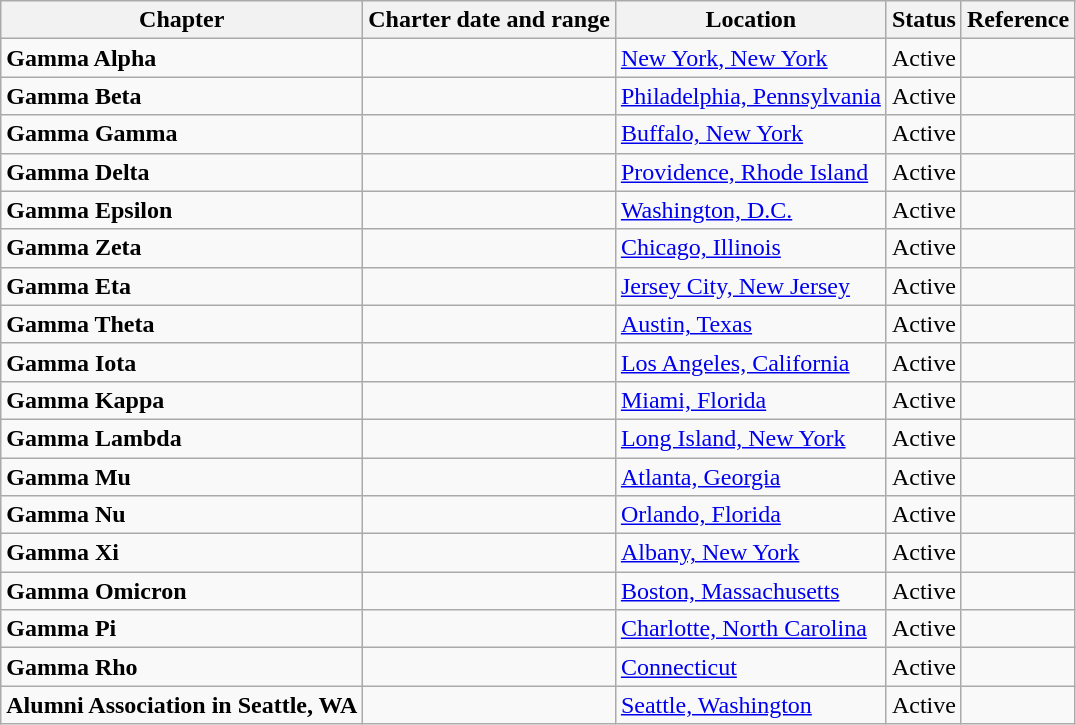<table class="wikitable sortable">
<tr>
<th>Chapter</th>
<th>Charter date and range</th>
<th>Location</th>
<th>Status</th>
<th>Reference</th>
</tr>
<tr>
<td><strong>Gamma Alpha</strong></td>
<td></td>
<td><a href='#'>New York, New York</a></td>
<td>Active</td>
<td></td>
</tr>
<tr>
<td><strong>Gamma Beta</strong></td>
<td></td>
<td><a href='#'>Philadelphia, Pennsylvania</a></td>
<td>Active</td>
<td></td>
</tr>
<tr>
<td><strong>Gamma Gamma</strong></td>
<td></td>
<td><a href='#'>Buffalo, New York</a></td>
<td>Active</td>
<td></td>
</tr>
<tr>
<td><strong>Gamma Delta</strong></td>
<td></td>
<td><a href='#'>Providence, Rhode Island</a></td>
<td>Active</td>
<td></td>
</tr>
<tr>
<td><strong>Gamma Epsilon</strong></td>
<td></td>
<td><a href='#'>Washington, D.C.</a></td>
<td>Active</td>
<td></td>
</tr>
<tr>
<td><strong>Gamma Zeta</strong></td>
<td></td>
<td><a href='#'>Chicago, Illinois</a></td>
<td>Active</td>
<td></td>
</tr>
<tr>
<td><strong>Gamma Eta</strong></td>
<td></td>
<td><a href='#'>Jersey City, New Jersey</a></td>
<td>Active</td>
<td></td>
</tr>
<tr>
<td><strong>Gamma Theta</strong></td>
<td></td>
<td><a href='#'>Austin, Texas</a></td>
<td>Active</td>
<td></td>
</tr>
<tr>
<td><strong>Gamma Iota</strong></td>
<td></td>
<td><a href='#'>Los Angeles, California</a></td>
<td>Active</td>
<td></td>
</tr>
<tr>
<td><strong>Gamma Kappa</strong></td>
<td></td>
<td><a href='#'>Miami, Florida</a></td>
<td>Active</td>
<td></td>
</tr>
<tr>
<td><strong>Gamma Lambda</strong></td>
<td></td>
<td><a href='#'>Long Island, New York</a></td>
<td>Active</td>
<td></td>
</tr>
<tr>
<td><strong>Gamma Mu</strong></td>
<td></td>
<td><a href='#'>Atlanta, Georgia</a></td>
<td>Active</td>
<td></td>
</tr>
<tr>
<td><strong>Gamma Nu</strong></td>
<td></td>
<td><a href='#'>Orlando, Florida</a></td>
<td>Active</td>
<td></td>
</tr>
<tr>
<td><strong>Gamma Xi</strong></td>
<td></td>
<td><a href='#'>Albany, New York</a></td>
<td>Active</td>
<td></td>
</tr>
<tr>
<td><strong>Gamma Omicron</strong></td>
<td></td>
<td><a href='#'>Boston, Massachusetts</a></td>
<td>Active</td>
<td></td>
</tr>
<tr>
<td><strong>Gamma Pi</strong></td>
<td></td>
<td><a href='#'>Charlotte, North Carolina</a></td>
<td>Active</td>
<td></td>
</tr>
<tr>
<td><strong> Gamma Rho</strong></td>
<td></td>
<td><a href='#'>Connecticut</a></td>
<td>Active</td>
<td></td>
</tr>
<tr>
<td><strong> Alumni Association in Seattle, WA</strong></td>
<td></td>
<td><a href='#'>Seattle, Washington</a></td>
<td>Active</td>
<td></td>
</tr>
</table>
